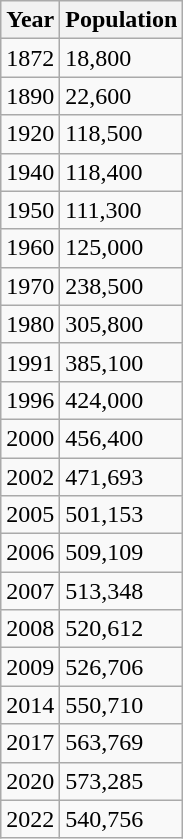<table class="wikitable">
<tr>
<th>Year</th>
<th>Population</th>
</tr>
<tr>
<td>1872</td>
<td>18,800</td>
</tr>
<tr>
<td>1890</td>
<td>22,600</td>
</tr>
<tr>
<td>1920</td>
<td>118,500</td>
</tr>
<tr>
<td>1940</td>
<td>118,400</td>
</tr>
<tr>
<td>1950</td>
<td>111,300</td>
</tr>
<tr>
<td>1960</td>
<td>125,000</td>
</tr>
<tr>
<td>1970</td>
<td>238,500</td>
</tr>
<tr>
<td>1980</td>
<td>305,800</td>
</tr>
<tr>
<td>1991</td>
<td>385,100</td>
</tr>
<tr>
<td>1996</td>
<td>424,000</td>
</tr>
<tr>
<td>2000</td>
<td>456,400</td>
</tr>
<tr>
<td>2002</td>
<td>471,693</td>
</tr>
<tr>
<td>2005</td>
<td>501,153</td>
</tr>
<tr>
<td>2006</td>
<td>509,109</td>
</tr>
<tr>
<td>2007</td>
<td>513,348</td>
</tr>
<tr>
<td>2008</td>
<td>520,612</td>
</tr>
<tr>
<td>2009</td>
<td>526,706</td>
</tr>
<tr>
<td>2014</td>
<td>550,710</td>
</tr>
<tr>
<td>2017</td>
<td>563,769</td>
</tr>
<tr>
<td>2020</td>
<td>573,285</td>
</tr>
<tr>
<td>2022</td>
<td>540,756</td>
</tr>
</table>
